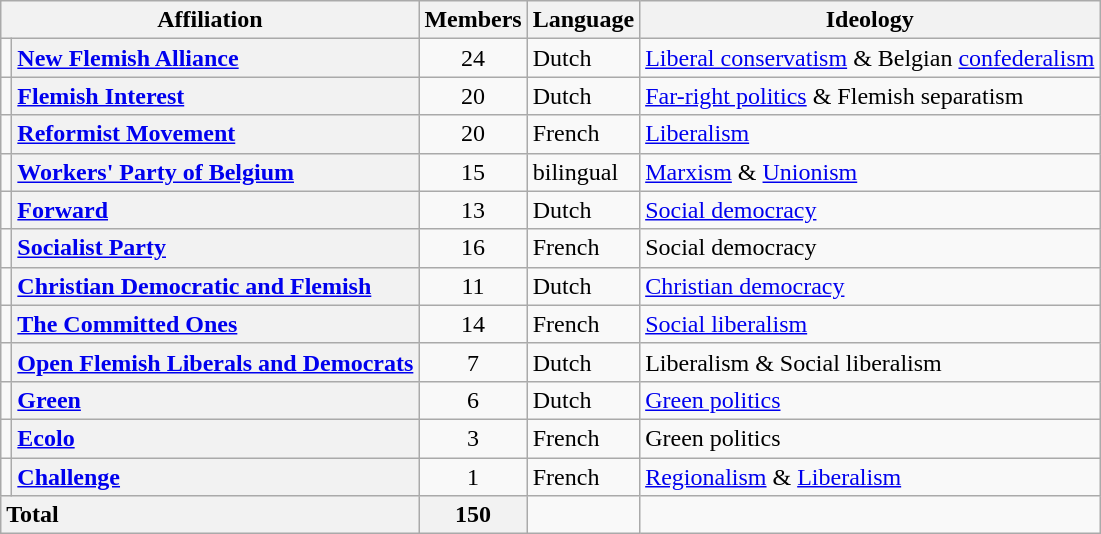<table class="wikitable">
<tr>
<th colspan="2" scope="col">Affiliation</th>
<th scope="col">Members</th>
<th scope="col">Language</th>
<th scope="col">Ideology</th>
</tr>
<tr>
<td style=background:></td>
<th scope="row" style="text-align: left;"><a href='#'>New Flemish Alliance</a></th>
<td style="text-align:center;">24</td>
<td>Dutch</td>
<td><a href='#'>Liberal conservatism</a> & Belgian <a href='#'>confederalism</a></td>
</tr>
<tr>
<td style=background:></td>
<th scope="row" style="text-align: left;"><a href='#'>Flemish Interest</a></th>
<td style="text-align:center;">20</td>
<td>Dutch</td>
<td><a href='#'>Far-right politics</a> & Flemish separatism</td>
</tr>
<tr>
<td style=background:></td>
<th scope="row" style="text-align: left;"><a href='#'>Reformist Movement</a></th>
<td style="text-align:center;">20</td>
<td>French</td>
<td><a href='#'>Liberalism</a></td>
</tr>
<tr>
<td style=background:></td>
<th scope="row" style="text-align: left;"><a href='#'>Workers' Party of Belgium</a></th>
<td style="text-align:center;">15</td>
<td>bilingual</td>
<td><a href='#'>Marxism</a> & <a href='#'>Unionism</a></td>
</tr>
<tr>
<td style=background:></td>
<th scope="row" style="text-align: left;"><a href='#'>Forward</a></th>
<td style="text-align:center;">13</td>
<td>Dutch</td>
<td><a href='#'>Social democracy</a></td>
</tr>
<tr>
<td style=background:></td>
<th scope="row" style="text-align: left;"><a href='#'>Socialist Party</a></th>
<td style="text-align:center;">16</td>
<td>French</td>
<td>Social democracy</td>
</tr>
<tr>
<td style=background:></td>
<th scope="row" style="text-align: left;"><a href='#'>Christian Democratic and Flemish</a></th>
<td style="text-align:center;">11</td>
<td>Dutch</td>
<td><a href='#'>Christian democracy</a></td>
</tr>
<tr>
<td style=background:></td>
<th scope="row" style="text-align: left;"><a href='#'>The Committed Ones</a></th>
<td style="text-align:center;">14</td>
<td>French</td>
<td><a href='#'>Social liberalism</a></td>
</tr>
<tr>
<td style=background:></td>
<th scope="row" style="text-align: left;"><a href='#'>Open Flemish Liberals and Democrats</a></th>
<td style="text-align:center;">7</td>
<td>Dutch</td>
<td>Liberalism & Social liberalism</td>
</tr>
<tr>
<td style=background:></td>
<th scope="row" style="text-align: left;"><a href='#'>Green</a></th>
<td style="text-align:center;">6</td>
<td>Dutch</td>
<td><a href='#'>Green politics</a></td>
</tr>
<tr>
<td style=background:></td>
<th scope="row" style="text-align: left;"><a href='#'>Ecolo</a></th>
<td style="text-align:center;">3</td>
<td>French</td>
<td>Green politics</td>
</tr>
<tr>
<td style=background:></td>
<th scope="row" style="text-align: left;"><a href='#'>Challenge</a></th>
<td style="text-align:center;">1</td>
<td>French</td>
<td><a href='#'>Regionalism</a> & <a href='#'>Liberalism</a></td>
</tr>
<tr class="sortbottom">
<th colspan="2" scope="row" style="text-align: left;"><strong>Total</strong></th>
<th style="text-align:center;"><strong>150</strong></th>
<td></td>
<td></td>
</tr>
</table>
